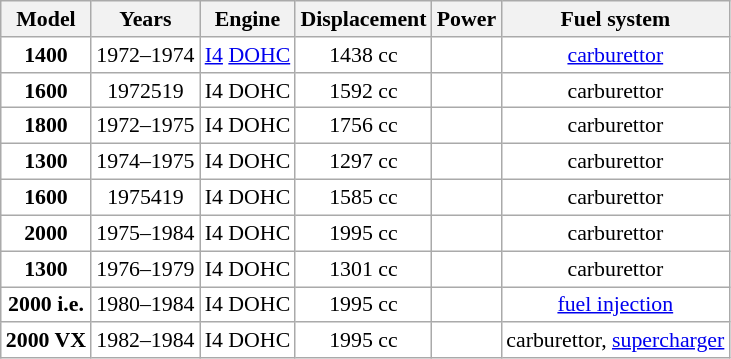<table class="wikitable" style="text-align:center; font-size:91%;">
<tr>
<th>Model</th>
<th>Years</th>
<th>Engine</th>
<th>Displacement</th>
<th>Power</th>
<th>Fuel system</th>
</tr>
<tr style="background:#fff;">
<td><strong>1400</strong></td>
<td>1972–1974</td>
<td><a href='#'>I4</a> <a href='#'>DOHC</a></td>
<td>1438 cc</td>
<td></td>
<td><a href='#'>carburettor</a></td>
</tr>
<tr style="background:#fff;">
<td><strong>1600</strong></td>
<td>1972519</td>
<td>I4 DOHC</td>
<td>1592 cc</td>
<td></td>
<td>carburettor</td>
</tr>
<tr style="background:#fff;">
<td><strong>1800</strong></td>
<td>1972–1975</td>
<td>I4 DOHC</td>
<td>1756 cc</td>
<td></td>
<td>carburettor</td>
</tr>
<tr style="background:#fff;">
<td><strong>1300</strong></td>
<td>1974–1975</td>
<td>I4 DOHC</td>
<td>1297 cc</td>
<td></td>
<td>carburettor</td>
</tr>
<tr style="background:#fff;">
<td><strong>1600</strong></td>
<td>1975419</td>
<td>I4 DOHC</td>
<td>1585 cc</td>
<td></td>
<td>carburettor</td>
</tr>
<tr style="background:#fff;">
<td><strong>2000</strong></td>
<td>1975–1984</td>
<td>I4 DOHC</td>
<td>1995 cc</td>
<td></td>
<td>carburettor</td>
</tr>
<tr style="background:#fff;">
<td><strong>1300</strong></td>
<td>1976–1979</td>
<td>I4 DOHC</td>
<td>1301 cc</td>
<td></td>
<td>carburettor</td>
</tr>
<tr style="background:#fff;">
<td><strong>2000 i.e.</strong></td>
<td>1980–1984</td>
<td>I4 DOHC</td>
<td>1995 cc</td>
<td></td>
<td><a href='#'>fuel injection</a></td>
</tr>
<tr style="background:#fff;">
<td><strong>2000 VX</strong></td>
<td>1982–1984</td>
<td>I4 DOHC</td>
<td>1995 cc</td>
<td></td>
<td>carburettor, <a href='#'>supercharger</a></td>
</tr>
</table>
